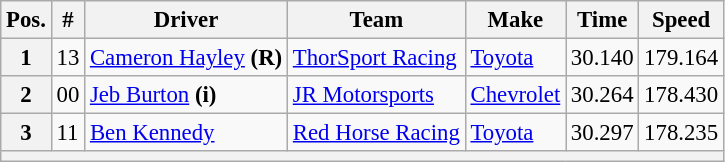<table class="wikitable" style="font-size:95%">
<tr>
<th>Pos.</th>
<th>#</th>
<th>Driver</th>
<th>Team</th>
<th>Make</th>
<th>Time</th>
<th>Speed</th>
</tr>
<tr>
<th>1</th>
<td>13</td>
<td><a href='#'>Cameron Hayley</a> <strong>(R)</strong></td>
<td><a href='#'>ThorSport Racing</a></td>
<td><a href='#'>Toyota</a></td>
<td>30.140</td>
<td>179.164</td>
</tr>
<tr>
<th>2</th>
<td>00</td>
<td><a href='#'>Jeb Burton</a> <strong>(i)</strong></td>
<td><a href='#'>JR Motorsports</a></td>
<td><a href='#'>Chevrolet</a></td>
<td>30.264</td>
<td>178.430</td>
</tr>
<tr>
<th>3</th>
<td>11</td>
<td><a href='#'>Ben Kennedy</a></td>
<td><a href='#'>Red Horse Racing</a></td>
<td><a href='#'>Toyota</a></td>
<td>30.297</td>
<td>178.235</td>
</tr>
<tr>
<th colspan="7"></th>
</tr>
</table>
